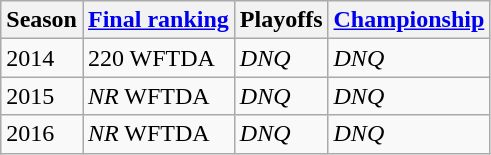<table class="wikitable sortable">
<tr>
<th>Season</th>
<th><a href='#'>Final ranking</a></th>
<th>Playoffs</th>
<th><a href='#'>Championship</a></th>
</tr>
<tr>
<td>2014</td>
<td>220 WFTDA</td>
<td><em>DNQ</em></td>
<td><em>DNQ</em></td>
</tr>
<tr>
<td>2015</td>
<td><em>NR</em> WFTDA</td>
<td><em>DNQ</em></td>
<td><em>DNQ</em></td>
</tr>
<tr>
<td>2016</td>
<td><em>NR</em> WFTDA</td>
<td><em>DNQ</em></td>
<td><em>DNQ</em></td>
</tr>
</table>
